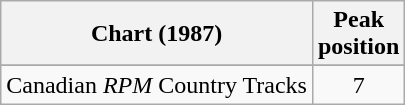<table class="wikitable sortable">
<tr>
<th align="left">Chart (1987)</th>
<th align="center">Peak<br>position</th>
</tr>
<tr>
</tr>
<tr>
<td align="left">Canadian <em>RPM</em> Country Tracks</td>
<td align="center">7</td>
</tr>
</table>
